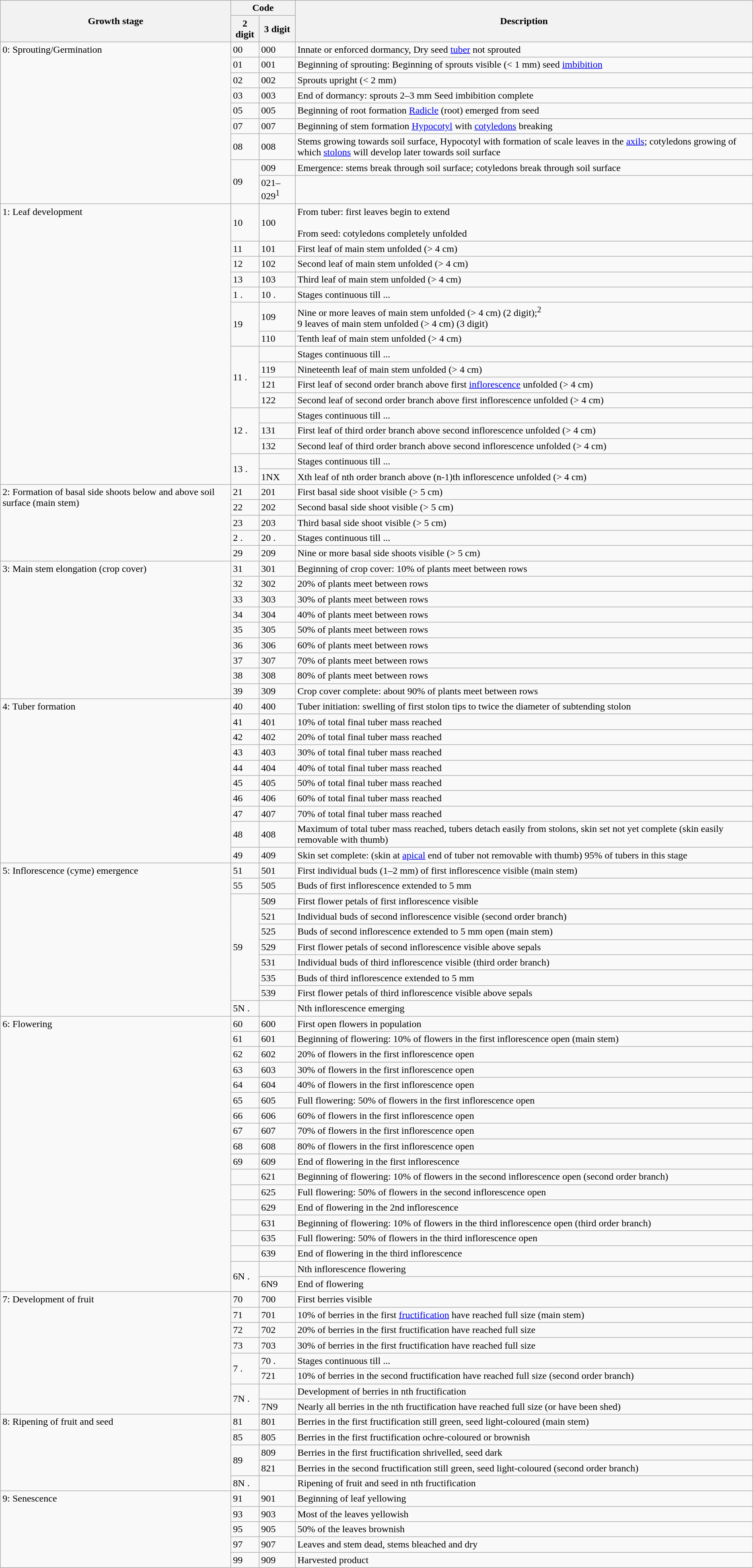<table class="wikitable" style="clear">
<tr>
<th rowspan="2">Growth stage</th>
<th colspan="2">Code</th>
<th rowspan="2">Description</th>
</tr>
<tr>
<th>2 digit</th>
<th>3 digit</th>
</tr>
<tr>
<td rowspan="9" style="vertical-align:top">0: Sprouting/Germination</td>
<td>00</td>
<td>000</td>
<td>Innate or enforced dormancy, Dry seed <a href='#'>tuber</a> not sprouted</td>
</tr>
<tr>
<td>01</td>
<td>001</td>
<td>Beginning of sprouting: Beginning of sprouts visible (< 1 mm) seed <a href='#'>imbibition</a></td>
</tr>
<tr>
<td>02</td>
<td>002</td>
<td>Sprouts upright (< 2 mm)</td>
</tr>
<tr>
<td>03</td>
<td>003</td>
<td>End of dormancy: sprouts 2–3 mm Seed imbibition complete</td>
</tr>
<tr>
<td>05</td>
<td>005</td>
<td>Beginning of root formation <a href='#'>Radicle</a> (root) emerged from seed</td>
</tr>
<tr>
<td>07</td>
<td>007</td>
<td>Beginning of stem formation <a href='#'>Hypocotyl</a> with <a href='#'>cotyledons</a> breaking</td>
</tr>
<tr>
<td>08</td>
<td>008</td>
<td>Stems growing towards soil surface, Hypocotyl with formation of scale leaves in the <a href='#'>axils</a>; cotyledons growing of which <a href='#'>stolons</a> will develop later towards soil surface</td>
</tr>
<tr>
<td rowspan="2">09</td>
<td>009</td>
<td>Emergence: stems break through soil surface; cotyledons break through soil surface</td>
</tr>
<tr>
<td>021–029<sup>1</sup></td>
<td></td>
</tr>
<tr>
<td rowspan="16" style="vertical-align:top">1: Leaf development</td>
<td>10</td>
<td>100</td>
<td>From tuber: first leaves begin to extend<br><br>From seed: cotyledons completely unfolded</td>
</tr>
<tr>
<td>11</td>
<td>101</td>
<td>First leaf of main stem unfolded (> 4 cm)</td>
</tr>
<tr>
<td>12</td>
<td>102</td>
<td>Second leaf of main stem unfolded (> 4 cm)</td>
</tr>
<tr>
<td>13</td>
<td>103</td>
<td>Third leaf of main stem unfolded (> 4 cm)</td>
</tr>
<tr>
<td>1 .</td>
<td>10 .</td>
<td>Stages continuous till ...</td>
</tr>
<tr>
<td rowspan="2">19</td>
<td>109</td>
<td>Nine or more leaves of main stem unfolded (> 4 cm) (2 digit);<sup>2</sup><br>9 leaves of main stem unfolded (> 4 cm) (3 digit)</td>
</tr>
<tr>
<td>110</td>
<td>Tenth leaf of main stem unfolded (> 4 cm)</td>
</tr>
<tr>
<td rowspan="4">11 .</td>
<td></td>
<td>Stages continuous till ...</td>
</tr>
<tr>
<td>119</td>
<td>Nineteenth leaf of main stem unfolded (> 4 cm)</td>
</tr>
<tr>
<td>121</td>
<td>First leaf of second order branch above first <a href='#'>inflorescence</a> unfolded (> 4 cm)</td>
</tr>
<tr>
<td>122</td>
<td>Second leaf of second order branch above first inflorescence unfolded (> 4 cm)</td>
</tr>
<tr>
<td rowspan="3">12 .</td>
<td></td>
<td>Stages continuous till ...</td>
</tr>
<tr>
<td>131</td>
<td>First leaf of third order branch above second inflorescence unfolded (> 4 cm)</td>
</tr>
<tr>
<td>132</td>
<td>Second leaf of third order branch above second inflorescence unfolded (> 4 cm)</td>
</tr>
<tr>
<td rowspan="2">13 .</td>
<td></td>
<td>Stages continuous till ...</td>
</tr>
<tr>
<td>1NX</td>
<td>Xth leaf of nth order branch above (n-1)th inflorescence unfolded (> 4 cm)</td>
</tr>
<tr>
<td rowspan="5" style="vertical-align:top">2: Formation of basal side shoots below and above soil surface (main stem)</td>
<td>21</td>
<td>201</td>
<td>First basal side shoot visible (> 5 cm)</td>
</tr>
<tr>
<td>22</td>
<td>202</td>
<td>Second basal side shoot visible (> 5 cm)</td>
</tr>
<tr>
<td>23</td>
<td>203</td>
<td>Third basal side shoot visible (> 5 cm)</td>
</tr>
<tr>
<td>2 .</td>
<td>20 .</td>
<td>Stages continuous till ...</td>
</tr>
<tr>
<td>29</td>
<td>209</td>
<td>Nine or more basal side shoots visible (> 5 cm)</td>
</tr>
<tr>
<td rowspan="9" style="vertical-align:top">3: Main stem elongation (crop cover)</td>
<td>31</td>
<td>301</td>
<td>Beginning of crop cover: 10% of plants meet between rows</td>
</tr>
<tr>
<td>32</td>
<td>302</td>
<td>20% of plants meet between rows</td>
</tr>
<tr>
<td>33</td>
<td>303</td>
<td>30% of plants meet between rows</td>
</tr>
<tr>
<td>34</td>
<td>304</td>
<td>40% of plants meet between rows</td>
</tr>
<tr>
<td>35</td>
<td>305</td>
<td>50% of plants meet between rows</td>
</tr>
<tr>
<td>36</td>
<td>306</td>
<td>60% of plants meet between rows</td>
</tr>
<tr>
<td>37</td>
<td>307</td>
<td>70% of plants meet between rows</td>
</tr>
<tr>
<td>38</td>
<td>308</td>
<td>80% of plants meet between rows</td>
</tr>
<tr>
<td>39</td>
<td>309</td>
<td>Crop cover complete: about 90% of plants meet between rows</td>
</tr>
<tr>
<td rowspan="10" style="vertical-align:top">4: Tuber formation</td>
<td>40</td>
<td>400</td>
<td>Tuber initiation: swelling of first stolon tips to twice the diameter of subtending stolon</td>
</tr>
<tr>
<td>41</td>
<td>401</td>
<td>10% of total final tuber mass reached</td>
</tr>
<tr>
<td>42</td>
<td>402</td>
<td>20% of total final tuber mass reached</td>
</tr>
<tr>
<td>43</td>
<td>403</td>
<td>30% of total final tuber mass reached</td>
</tr>
<tr>
<td>44</td>
<td>404</td>
<td>40% of total final tuber mass reached</td>
</tr>
<tr>
<td>45</td>
<td>405</td>
<td>50% of total final tuber mass reached</td>
</tr>
<tr>
<td>46</td>
<td>406</td>
<td>60% of total final tuber mass reached</td>
</tr>
<tr>
<td>47</td>
<td>407</td>
<td>70% of total final tuber mass reached</td>
</tr>
<tr>
<td>48</td>
<td>408</td>
<td>Maximum of total tuber mass reached, tubers detach easily from stolons, skin set not yet complete (skin easily removable with thumb)</td>
</tr>
<tr>
<td>49</td>
<td>409</td>
<td>Skin set complete: (skin at <a href='#'>apical</a> end of tuber not removable with thumb) 95% of tubers in this stage</td>
</tr>
<tr>
<td rowspan="10" style="vertical-align:top">5: Inflorescence (cyme) emergence</td>
<td>51</td>
<td>501</td>
<td>First individual buds (1–2 mm) of first inflorescence visible (main stem)</td>
</tr>
<tr>
<td>55</td>
<td>505</td>
<td>Buds of first inflorescence extended to 5 mm</td>
</tr>
<tr>
<td rowspan="7">59</td>
<td>509</td>
<td>First flower petals of first inflorescence visible</td>
</tr>
<tr>
<td>521</td>
<td>Individual buds of second inflorescence visible (second order branch)</td>
</tr>
<tr>
<td>525</td>
<td>Buds of second inflorescence extended to 5 mm open (main stem)</td>
</tr>
<tr>
<td>529</td>
<td>First flower petals of second inflorescence visible above sepals</td>
</tr>
<tr>
<td>531</td>
<td>Individual buds of third inflorescence visible (third order branch)</td>
</tr>
<tr>
<td>535</td>
<td>Buds of third inflorescence extended to 5 mm</td>
</tr>
<tr>
<td>539</td>
<td>First flower petals of third inflorescence visible above sepals</td>
</tr>
<tr>
<td>5N .</td>
<td></td>
<td>Nth inflorescence emerging</td>
</tr>
<tr>
<td rowspan="18" style="vertical-align:top">6: Flowering</td>
<td>60</td>
<td>600</td>
<td>First open flowers in population</td>
</tr>
<tr>
<td>61</td>
<td>601</td>
<td>Beginning of flowering: 10% of flowers in the first inflorescence open (main stem)</td>
</tr>
<tr>
<td>62</td>
<td>602</td>
<td>20% of flowers in the first inflorescence open</td>
</tr>
<tr>
<td>63</td>
<td>603</td>
<td>30% of flowers in the first inflorescence open</td>
</tr>
<tr>
<td>64</td>
<td>604</td>
<td>40% of flowers in the first inflorescence open</td>
</tr>
<tr>
<td>65</td>
<td>605</td>
<td>Full flowering: 50% of flowers in the first inflorescence open</td>
</tr>
<tr>
<td>66</td>
<td>606</td>
<td>60% of flowers in the first inflorescence open</td>
</tr>
<tr>
<td>67</td>
<td>607</td>
<td>70% of flowers in the first inflorescence open</td>
</tr>
<tr>
<td>68</td>
<td>608</td>
<td>80% of flowers in the first inflorescence open</td>
</tr>
<tr>
<td>69</td>
<td>609</td>
<td>End of flowering in the first inflorescence</td>
</tr>
<tr>
<td></td>
<td>621</td>
<td>Beginning of flowering: 10% of flowers in the second inflorescence open (second order branch)</td>
</tr>
<tr>
<td></td>
<td>625</td>
<td>Full flowering: 50% of flowers in the second inflorescence open</td>
</tr>
<tr>
<td></td>
<td>629</td>
<td>End of flowering in the 2nd inflorescence</td>
</tr>
<tr>
<td></td>
<td>631</td>
<td>Beginning of flowering: 10% of flowers in the third inflorescence open (third order branch)</td>
</tr>
<tr>
<td></td>
<td>635</td>
<td>Full flowering: 50% of flowers in the third inflorescence open</td>
</tr>
<tr>
<td></td>
<td>639</td>
<td>End of flowering in the third inflorescence</td>
</tr>
<tr>
<td rowspan="2">6N .</td>
<td></td>
<td>Nth inflorescence flowering</td>
</tr>
<tr>
<td>6N9</td>
<td>End of flowering</td>
</tr>
<tr>
<td rowspan="8" style="vertical-align:top">7: Development of fruit</td>
<td>70</td>
<td>700</td>
<td>First berries visible</td>
</tr>
<tr>
<td>71</td>
<td>701</td>
<td>10% of berries in the first <a href='#'>fructification</a> have reached full size (main stem)</td>
</tr>
<tr>
<td>72</td>
<td>702</td>
<td>20% of berries in the first fructification have reached full size</td>
</tr>
<tr>
<td>73</td>
<td>703</td>
<td>30% of berries in the first fructification have reached full size</td>
</tr>
<tr>
<td rowspan="2">7 .</td>
<td>70 .</td>
<td>Stages continuous till ...</td>
</tr>
<tr>
<td>721</td>
<td>10% of berries in the second fructification have reached full size (second order branch)</td>
</tr>
<tr>
<td rowspan="2">7N .</td>
<td></td>
<td>Development of berries in nth fructification</td>
</tr>
<tr>
<td>7N9</td>
<td>Nearly all berries in the nth fructification have reached full size (or have been shed)</td>
</tr>
<tr>
<td rowspan="5" style="vertical-align:top">8: Ripening of fruit and seed</td>
<td>81</td>
<td>801</td>
<td>Berries in the first fructification still green, seed light-coloured (main stem)</td>
</tr>
<tr>
<td>85</td>
<td>805</td>
<td>Berries in the first fructification ochre-coloured or brownish</td>
</tr>
<tr>
<td rowspan="2">89</td>
<td>809</td>
<td>Berries in the first fructification shrivelled, seed dark</td>
</tr>
<tr>
<td>821</td>
<td>Berries in the second fructification still green, seed light-coloured (second order branch)</td>
</tr>
<tr>
<td>8N .</td>
<td></td>
<td>Ripening of fruit and seed in nth fructification</td>
</tr>
<tr>
<td rowspan="5" style="vertical-align:top">9: Senescence</td>
<td>91</td>
<td>901</td>
<td>Beginning of leaf yellowing</td>
</tr>
<tr>
<td>93</td>
<td>903</td>
<td>Most of the leaves yellowish</td>
</tr>
<tr>
<td>95</td>
<td>905</td>
<td>50% of the leaves brownish</td>
</tr>
<tr>
<td>97</td>
<td>907</td>
<td>Leaves and stem dead, stems bleached and dry</td>
</tr>
<tr>
<td>99</td>
<td>909</td>
<td>Harvested product</td>
</tr>
</table>
